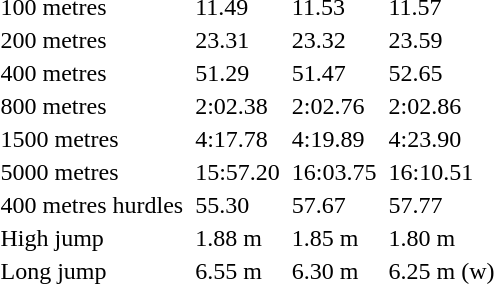<table>
<tr>
<td>100 metres</td>
<td></td>
<td>11.49</td>
<td></td>
<td>11.53</td>
<td></td>
<td>11.57</td>
</tr>
<tr>
<td>200 metres</td>
<td></td>
<td>23.31</td>
<td></td>
<td>23.32</td>
<td></td>
<td>23.59</td>
</tr>
<tr>
<td>400 metres</td>
<td></td>
<td>51.29</td>
<td></td>
<td>51.47</td>
<td></td>
<td>52.65</td>
</tr>
<tr>
<td>800 metres</td>
<td></td>
<td>2:02.38</td>
<td></td>
<td>2:02.76</td>
<td></td>
<td>2:02.86</td>
</tr>
<tr>
<td>1500 metres</td>
<td></td>
<td>4:17.78</td>
<td></td>
<td>4:19.89</td>
<td></td>
<td>4:23.90</td>
</tr>
<tr>
<td>5000 metres</td>
<td></td>
<td>15:57.20</td>
<td></td>
<td>16:03.75</td>
<td></td>
<td>16:10.51</td>
</tr>
<tr>
<td>400 metres hurdles</td>
<td></td>
<td>55.30</td>
<td></td>
<td>57.67</td>
<td></td>
<td>57.77</td>
</tr>
<tr>
<td>High jump</td>
<td></td>
<td>1.88 m</td>
<td></td>
<td>1.85 m</td>
<td></td>
<td>1.80 m</td>
</tr>
<tr>
<td>Long jump</td>
<td></td>
<td>6.55 m</td>
<td></td>
<td>6.30 m</td>
<td></td>
<td>6.25 m (w)</td>
</tr>
</table>
